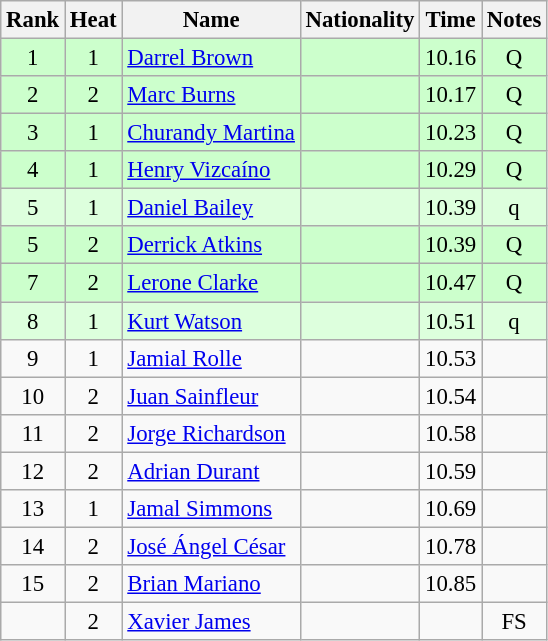<table class="wikitable sortable" style="text-align:center; font-size:95%">
<tr>
<th>Rank</th>
<th>Heat</th>
<th>Name</th>
<th>Nationality</th>
<th>Time</th>
<th>Notes</th>
</tr>
<tr bgcolor=ccffcc>
<td>1</td>
<td>1</td>
<td align=left><a href='#'>Darrel Brown</a></td>
<td align=left></td>
<td>10.16</td>
<td>Q</td>
</tr>
<tr bgcolor=ccffcc>
<td>2</td>
<td>2</td>
<td align=left><a href='#'>Marc Burns</a></td>
<td align=left></td>
<td>10.17</td>
<td>Q</td>
</tr>
<tr bgcolor=ccffcc>
<td>3</td>
<td>1</td>
<td align=left><a href='#'>Churandy Martina</a></td>
<td align=left></td>
<td>10.23</td>
<td>Q</td>
</tr>
<tr bgcolor=ccffcc>
<td>4</td>
<td>1</td>
<td align=left><a href='#'>Henry Vizcaíno</a></td>
<td align=left></td>
<td>10.29</td>
<td>Q</td>
</tr>
<tr bgcolor=ddffdd>
<td>5</td>
<td>1</td>
<td align=left><a href='#'>Daniel Bailey</a></td>
<td align=left></td>
<td>10.39</td>
<td>q</td>
</tr>
<tr bgcolor=ccffcc>
<td>5</td>
<td>2</td>
<td align=left><a href='#'>Derrick Atkins</a></td>
<td align=left></td>
<td>10.39</td>
<td>Q</td>
</tr>
<tr bgcolor=ccffcc>
<td>7</td>
<td>2</td>
<td align=left><a href='#'>Lerone Clarke</a></td>
<td align=left></td>
<td>10.47</td>
<td>Q</td>
</tr>
<tr bgcolor=ddffdd>
<td>8</td>
<td>1</td>
<td align=left><a href='#'>Kurt Watson</a></td>
<td align=left></td>
<td>10.51</td>
<td>q</td>
</tr>
<tr>
<td>9</td>
<td>1</td>
<td align=left><a href='#'>Jamial Rolle</a></td>
<td align=left></td>
<td>10.53</td>
<td></td>
</tr>
<tr>
<td>10</td>
<td>2</td>
<td align=left><a href='#'>Juan Sainfleur</a></td>
<td align=left></td>
<td>10.54</td>
<td></td>
</tr>
<tr>
<td>11</td>
<td>2</td>
<td align=left><a href='#'>Jorge Richardson</a></td>
<td align=left></td>
<td>10.58</td>
<td></td>
</tr>
<tr>
<td>12</td>
<td>2</td>
<td align=left><a href='#'>Adrian Durant</a></td>
<td align=left></td>
<td>10.59</td>
<td></td>
</tr>
<tr>
<td>13</td>
<td>1</td>
<td align=left><a href='#'>Jamal Simmons</a></td>
<td align=left></td>
<td>10.69</td>
<td></td>
</tr>
<tr>
<td>14</td>
<td>2</td>
<td align=left><a href='#'>José Ángel César</a></td>
<td align=left></td>
<td>10.78</td>
<td></td>
</tr>
<tr>
<td>15</td>
<td>2</td>
<td align=left><a href='#'>Brian Mariano</a></td>
<td align=left></td>
<td>10.85</td>
<td></td>
</tr>
<tr>
<td></td>
<td>2</td>
<td align=left><a href='#'>Xavier James</a></td>
<td align=left></td>
<td></td>
<td>FS</td>
</tr>
</table>
